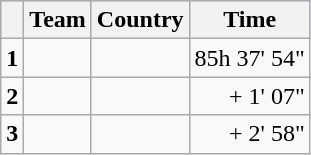<table class="wikitable">
<tr style="background:#ccccff;">
<th></th>
<th>Team</th>
<th>Country</th>
<th>Time</th>
</tr>
<tr>
<td><strong>1</strong></td>
<td></td>
<td></td>
<td align="right">85h 37' 54"</td>
</tr>
<tr>
<td><strong>2</strong></td>
<td></td>
<td></td>
<td align="right">+ 1' 07"</td>
</tr>
<tr>
<td><strong>3</strong></td>
<td></td>
<td></td>
<td align="right">+ 2' 58"</td>
</tr>
</table>
